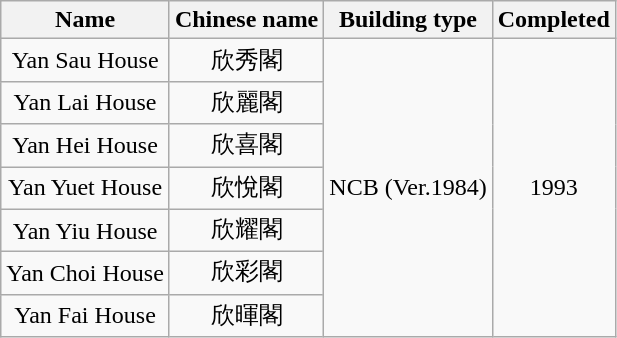<table class="wikitable" style="text-align: center">
<tr>
<th>Name</th>
<th>Chinese name</th>
<th>Building type</th>
<th>Completed</th>
</tr>
<tr>
<td>Yan Sau House</td>
<td>欣秀閣</td>
<td rowspan="7">NCB (Ver.1984)</td>
<td rowspan="7">1993</td>
</tr>
<tr>
<td>Yan Lai House</td>
<td>欣麗閣</td>
</tr>
<tr>
<td>Yan Hei House</td>
<td>欣喜閣</td>
</tr>
<tr>
<td>Yan Yuet House</td>
<td>欣悅閣</td>
</tr>
<tr>
<td>Yan Yiu House</td>
<td>欣耀閣</td>
</tr>
<tr>
<td>Yan Choi House</td>
<td>欣彩閣</td>
</tr>
<tr>
<td>Yan Fai House</td>
<td>欣暉閣</td>
</tr>
</table>
